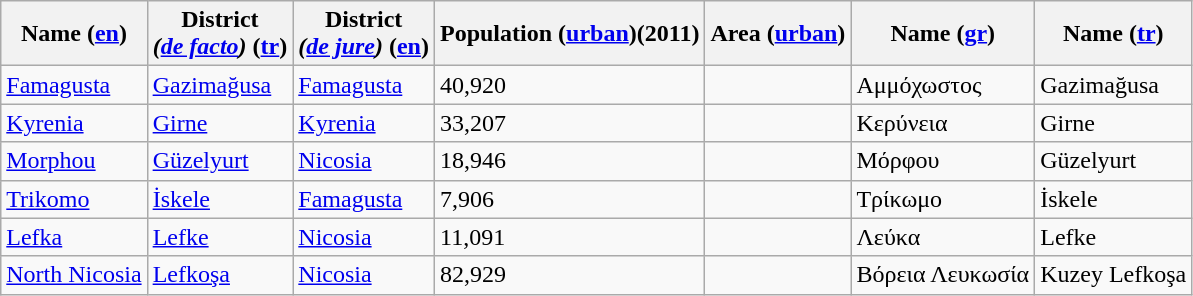<table class="wikitable sortable">
<tr>
<th>Name (<a href='#'>en</a>)</th>
<th>District<br><em>(<a href='#'>de facto</a>)</em> (<a href='#'>tr</a>)</th>
<th>District<br><strong><em>(<a href='#'>de jure</a>)</em></strong> (<a href='#'>en</a>)</th>
<th>Population (<a href='#'>urban</a>)(2011)</th>
<th>Area (<a href='#'>urban</a>)</th>
<th>Name (<a href='#'>gr</a>)</th>
<th>Name (<a href='#'>tr</a>)</th>
</tr>
<tr>
<td><a href='#'>Famagusta</a></td>
<td><a href='#'>Gazimağusa</a></td>
<td><a href='#'>Famagusta</a></td>
<td>40,920</td>
<td></td>
<td>Αμμόχωστος</td>
<td>Gazimağusa</td>
</tr>
<tr>
<td><a href='#'>Kyrenia</a></td>
<td><a href='#'>Girne</a></td>
<td><a href='#'>Kyrenia</a></td>
<td>33,207</td>
<td></td>
<td>Κερύνεια</td>
<td>Girne</td>
</tr>
<tr>
<td><a href='#'>Morphou</a></td>
<td><a href='#'>Güzelyurt</a></td>
<td><a href='#'>Nicosia</a></td>
<td>18,946</td>
<td></td>
<td>Μόρφου</td>
<td>Güzelyurt</td>
</tr>
<tr>
<td><a href='#'>Trikomo</a></td>
<td><a href='#'>İskele</a></td>
<td><a href='#'>Famagusta</a></td>
<td>7,906</td>
<td></td>
<td>Τρίκωμο</td>
<td>İskele</td>
</tr>
<tr>
<td><a href='#'>Lefka</a></td>
<td><a href='#'>Lefke</a></td>
<td><a href='#'>Nicosia</a></td>
<td>11,091</td>
<td></td>
<td>Λεύκα</td>
<td>Lefke</td>
</tr>
<tr>
<td><a href='#'>North Nicosia</a></td>
<td><a href='#'>Lefkoşa</a></td>
<td><a href='#'>Nicosia</a></td>
<td>82,929</td>
<td></td>
<td>Βόρεια Λευκωσία</td>
<td>Kuzey Lefkoşa</td>
</tr>
</table>
